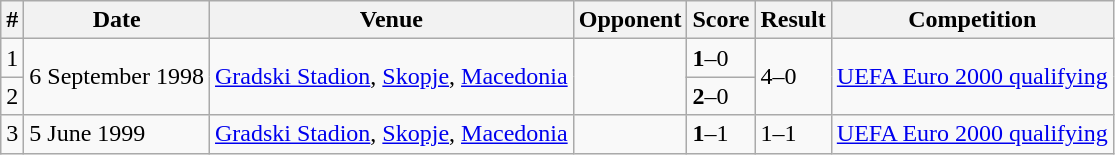<table class="wikitable">
<tr>
<th>#</th>
<th>Date</th>
<th>Venue</th>
<th>Opponent</th>
<th>Score</th>
<th>Result</th>
<th>Competition</th>
</tr>
<tr>
<td align=center>1</td>
<td rowspan="2">6 September 1998</td>
<td rowspan="2"><a href='#'>Gradski Stadion</a>, <a href='#'>Skopje</a>, <a href='#'>Macedonia</a></td>
<td rowspan="2"></td>
<td><strong>1</strong>–0</td>
<td rowspan="2">4–0</td>
<td rowspan="2"><a href='#'>UEFA Euro 2000 qualifying</a></td>
</tr>
<tr>
<td align=center>2</td>
<td><strong>2</strong>–0</td>
</tr>
<tr>
<td align=center>3</td>
<td>5 June 1999</td>
<td><a href='#'>Gradski Stadion</a>, <a href='#'>Skopje</a>, <a href='#'>Macedonia</a></td>
<td></td>
<td><strong>1</strong>–1</td>
<td>1–1</td>
<td><a href='#'>UEFA Euro 2000 qualifying</a></td>
</tr>
</table>
